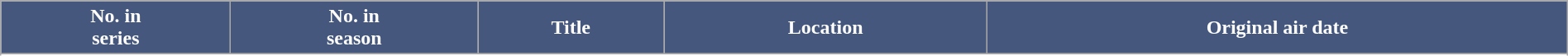<table class="wikitable plainrowheaders" style="width: 100%; margin-right: 0;">
<tr>
<th style="background:#46577d; color:#fff;">No. in<br>series</th>
<th style="background:#46577d; color:#fff;">No. in<br>season</th>
<th style="background:#46577d; color:#fff;">Title</th>
<th style="background:#46577d; color:#fff;">Location</th>
<th style="background:#46577d; color:#fff;">Original air date</th>
</tr>
<tr>
</tr>
<tr>
</tr>
<tr>
</tr>
<tr>
</tr>
<tr>
</tr>
<tr>
</tr>
<tr>
</tr>
<tr>
</tr>
<tr>
</tr>
</table>
